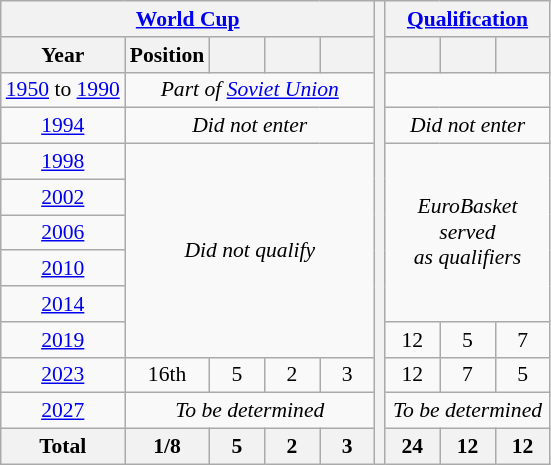<table class="wikitable" style="text-align: center;font-size:90%;">
<tr>
<th colspan=5><a href='#'>World Cup</a></th>
<th rowspan=13></th>
<th colspan=3><a href='#'>Qualification</a></th>
</tr>
<tr>
<th>Year</th>
<th>Position</th>
<th width=30></th>
<th width=30></th>
<th width=30></th>
<th width=30></th>
<th width=30></th>
<th width=30></th>
</tr>
<tr>
<td><a href='#'>1950</a> to <a href='#'>1990</a></td>
<td colspan=4><em>Part of <a href='#'>Soviet Union</a></em></td>
</tr>
<tr>
<td> <a href='#'>1994</a></td>
<td colspan=4><em>Did not enter</em></td>
<td colspan=3><em>Did not enter</em></td>
</tr>
<tr>
<td> <a href='#'>1998</a></td>
<td colspan=4 rowspan=6><em>Did not qualify</em></td>
<td colspan=3 rowspan=5><em>EuroBasket served<br>as qualifiers</em></td>
</tr>
<tr>
<td> <a href='#'>2002</a></td>
</tr>
<tr>
<td> <a href='#'>2006</a></td>
</tr>
<tr>
<td> <a href='#'>2010</a></td>
</tr>
<tr>
<td> <a href='#'>2014</a></td>
</tr>
<tr>
<td> <a href='#'>2019</a></td>
<td>12</td>
<td>5</td>
<td>7</td>
</tr>
<tr>
<td> <a href='#'>2023</a></td>
<td>16th</td>
<td>5</td>
<td>2</td>
<td>3</td>
<td>12</td>
<td>7</td>
<td>5</td>
</tr>
<tr>
<td> <a href='#'>2027</a></td>
<td colspan=4><em>To be determined</em></td>
<td colspan=3><em>To be determined</em></td>
</tr>
<tr>
<th>Total</th>
<th>1/8</th>
<th>5</th>
<th>2</th>
<th>3</th>
<th>24</th>
<th>12</th>
<th>12</th>
</tr>
</table>
